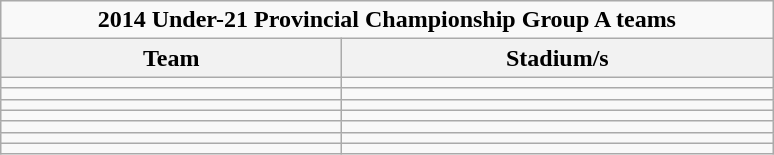<table class="wikitable">
<tr>
<td colspan=2 align=center><strong>2014 Under-21 Provincial Championship Group A teams</strong></td>
</tr>
<tr>
<th width="220">Team</th>
<th width="280">Stadium/s</th>
</tr>
<tr>
<td></td>
<td></td>
</tr>
<tr>
<td></td>
<td></td>
</tr>
<tr>
<td></td>
<td></td>
</tr>
<tr>
<td></td>
<td></td>
</tr>
<tr>
<td></td>
<td></td>
</tr>
<tr>
<td></td>
<td></td>
</tr>
<tr>
<td></td>
<td></td>
</tr>
</table>
